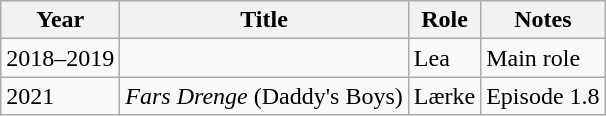<table class="wikitable sortable">
<tr>
<th>Year</th>
<th>Title</th>
<th>Role</th>
<th>Notes</th>
</tr>
<tr>
<td>2018–2019</td>
<td><em></em></td>
<td>Lea</td>
<td>Main role</td>
</tr>
<tr>
<td>2021</td>
<td><em>Fars Drenge</em> (Daddy's Boys)</td>
<td>Lærke</td>
<td>Episode 1.8</td>
</tr>
</table>
